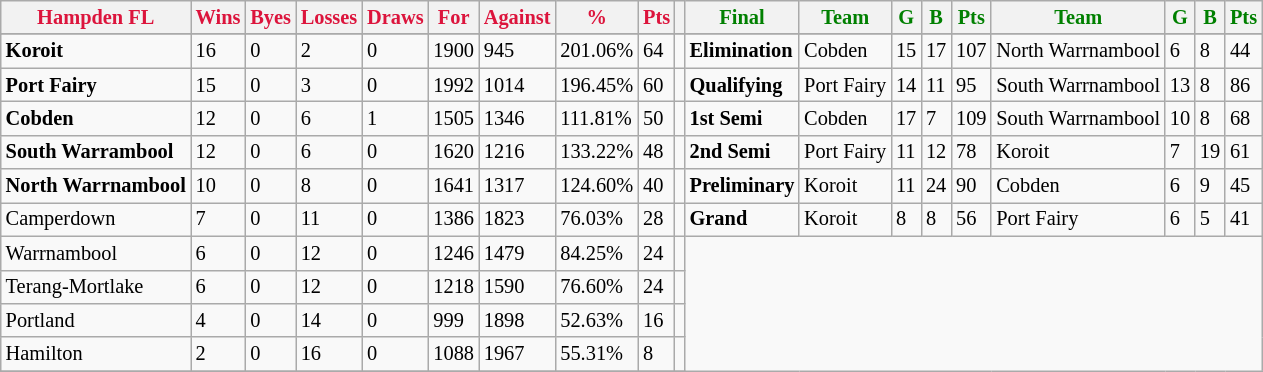<table style="font-size: 85%; text-align: left;" class="wikitable">
<tr>
<th style="color:crimson">Hampden FL</th>
<th style="color:crimson">Wins</th>
<th style="color:crimson">Byes</th>
<th style="color:crimson">Losses</th>
<th style="color:crimson">Draws</th>
<th style="color:crimson">For</th>
<th style="color:crimson">Against</th>
<th style="color:crimson">%</th>
<th style="color:crimson">Pts</th>
<th></th>
<th style="color:green">Final</th>
<th style="color:green">Team</th>
<th style="color:green">G</th>
<th style="color:green">B</th>
<th style="color:green">Pts</th>
<th style="color:green">Team</th>
<th style="color:green">G</th>
<th style="color:green">B</th>
<th style="color:green">Pts</th>
</tr>
<tr>
</tr>
<tr>
</tr>
<tr>
<td><strong>	Koroit	</strong></td>
<td>16</td>
<td>0</td>
<td>2</td>
<td>0</td>
<td>1900</td>
<td>945</td>
<td>201.06%</td>
<td>64</td>
<td></td>
<td><strong>Elimination</strong></td>
<td>Cobden</td>
<td>15</td>
<td>17</td>
<td>107</td>
<td>North Warrnambool</td>
<td>6</td>
<td>8</td>
<td>44</td>
</tr>
<tr>
<td><strong>	Port Fairy	</strong></td>
<td>15</td>
<td>0</td>
<td>3</td>
<td>0</td>
<td>1992</td>
<td>1014</td>
<td>196.45%</td>
<td>60</td>
<td></td>
<td><strong>Qualifying</strong></td>
<td>Port Fairy</td>
<td>14</td>
<td>11</td>
<td>95</td>
<td>South Warrnambool</td>
<td>13</td>
<td>8</td>
<td>86</td>
</tr>
<tr>
<td><strong>	Cobden	</strong></td>
<td>12</td>
<td>0</td>
<td>6</td>
<td>1</td>
<td>1505</td>
<td>1346</td>
<td>111.81%</td>
<td>50</td>
<td></td>
<td><strong>1st Semi</strong></td>
<td>Cobden</td>
<td>17</td>
<td>7</td>
<td>109</td>
<td>South Warrnambool</td>
<td>10</td>
<td>8</td>
<td>68</td>
</tr>
<tr>
<td><strong>	South Warrambool	</strong></td>
<td>12</td>
<td>0</td>
<td>6</td>
<td>0</td>
<td>1620</td>
<td>1216</td>
<td>133.22%</td>
<td>48</td>
<td></td>
<td><strong>2nd Semi</strong></td>
<td>Port Fairy</td>
<td>11</td>
<td>12</td>
<td>78</td>
<td>Koroit</td>
<td>7</td>
<td>19</td>
<td>61</td>
</tr>
<tr>
<td><strong>	North Warrnambool	</strong></td>
<td>10</td>
<td>0</td>
<td>8</td>
<td>0</td>
<td>1641</td>
<td>1317</td>
<td>124.60%</td>
<td>40</td>
<td></td>
<td><strong>Preliminary</strong></td>
<td>Koroit</td>
<td>11</td>
<td>24</td>
<td>90</td>
<td>Cobden</td>
<td>6</td>
<td>9</td>
<td>45</td>
</tr>
<tr>
<td>Camperdown</td>
<td>7</td>
<td>0</td>
<td>11</td>
<td>0</td>
<td>1386</td>
<td>1823</td>
<td>76.03%</td>
<td>28</td>
<td></td>
<td><strong>Grand</strong></td>
<td>Koroit</td>
<td>8</td>
<td>8</td>
<td>56</td>
<td>Port Fairy</td>
<td>6</td>
<td>5</td>
<td>41</td>
</tr>
<tr>
<td>Warrnambool</td>
<td>6</td>
<td>0</td>
<td>12</td>
<td>0</td>
<td>1246</td>
<td>1479</td>
<td>84.25%</td>
<td>24</td>
<td></td>
</tr>
<tr>
<td>Terang-Mortlake</td>
<td>6</td>
<td>0</td>
<td>12</td>
<td>0</td>
<td>1218</td>
<td>1590</td>
<td>76.60%</td>
<td>24</td>
<td></td>
</tr>
<tr>
<td>Portland</td>
<td>4</td>
<td>0</td>
<td>14</td>
<td>0</td>
<td>999</td>
<td>1898</td>
<td>52.63%</td>
<td>16</td>
<td></td>
</tr>
<tr>
<td>Hamilton</td>
<td>2</td>
<td>0</td>
<td>16</td>
<td>0</td>
<td>1088</td>
<td>1967</td>
<td>55.31%</td>
<td>8</td>
<td></td>
</tr>
<tr>
</tr>
</table>
